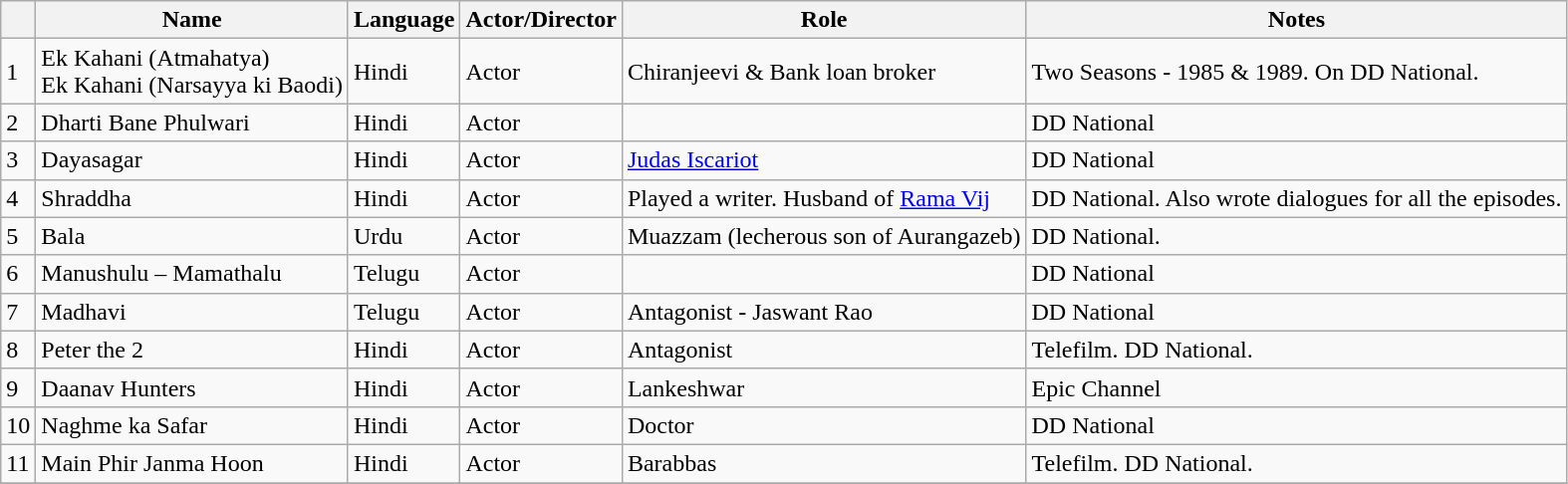<table class="wikitable sortable plainrowheaders">
<tr>
<th></th>
<th>Name</th>
<th>Language</th>
<th>Actor/Director</th>
<th>Role</th>
<th scope="col" class="unsortable">Notes</th>
</tr>
<tr>
<td>1</td>
<td>Ek Kahani (Atmahatya) <br> Ek Kahani (Narsayya ki Baodi)</td>
<td>Hindi</td>
<td>Actor</td>
<td>Chiranjeevi & Bank loan broker</td>
<td>Two Seasons - 1985 & 1989. On DD National.</td>
</tr>
<tr>
<td>2</td>
<td>Dharti Bane Phulwari</td>
<td>Hindi</td>
<td>Actor</td>
<td></td>
<td>DD National</td>
</tr>
<tr>
<td>3</td>
<td>Dayasagar</td>
<td>Hindi</td>
<td>Actor</td>
<td><a href='#'>Judas Iscariot</a></td>
<td>DD National</td>
</tr>
<tr>
<td>4</td>
<td>Shraddha</td>
<td>Hindi</td>
<td>Actor</td>
<td>Played a writer. Husband of <a href='#'>Rama Vij</a></td>
<td>DD National. Also wrote dialogues for all the episodes.</td>
</tr>
<tr>
<td>5</td>
<td>Bala</td>
<td>Urdu</td>
<td>Actor</td>
<td>Muazzam (lecherous son of Aurangazeb)</td>
<td>DD National.</td>
</tr>
<tr>
<td>6</td>
<td>Manushulu – Mamathalu</td>
<td>Telugu</td>
<td>Actor</td>
<td></td>
<td>DD National</td>
</tr>
<tr>
<td>7</td>
<td>Madhavi</td>
<td>Telugu</td>
<td>Actor</td>
<td>Antagonist - Jaswant Rao</td>
<td>DD National</td>
</tr>
<tr>
<td>8</td>
<td>Peter the 2</td>
<td>Hindi</td>
<td>Actor</td>
<td>Antagonist</td>
<td>Telefilm. DD National.</td>
</tr>
<tr>
<td>9</td>
<td>Daanav Hunters</td>
<td>Hindi</td>
<td>Actor</td>
<td>Lankeshwar</td>
<td>Epic Channel</td>
</tr>
<tr>
<td>10</td>
<td>Naghme ka Safar</td>
<td>Hindi</td>
<td>Actor</td>
<td>Doctor</td>
<td>DD National</td>
</tr>
<tr>
<td>11</td>
<td>Main Phir Janma Hoon</td>
<td>Hindi</td>
<td>Actor</td>
<td>Barabbas</td>
<td>Telefilm. DD National.</td>
</tr>
<tr>
</tr>
</table>
